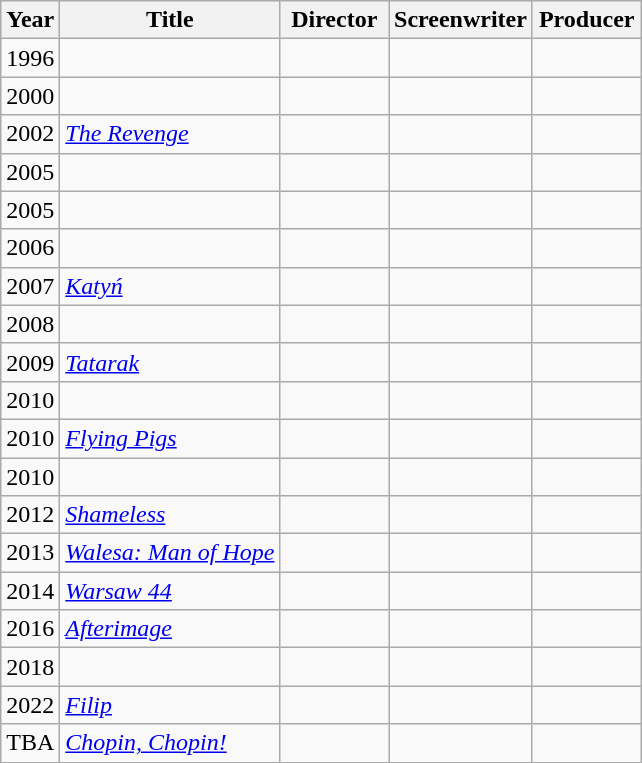<table class="wikitable">
<tr>
<th>Year</th>
<th>Title</th>
<th width="65">Director</th>
<th width="65">Screenwriter</th>
<th width="65">Producer</th>
</tr>
<tr>
<td>1996</td>
<td><em></em></td>
<td></td>
<td></td>
<td></td>
</tr>
<tr>
<td>2000</td>
<td><em></em></td>
<td></td>
<td></td>
<td></td>
</tr>
<tr>
<td>2002</td>
<td><em><a href='#'>The Revenge</a></em></td>
<td></td>
<td></td>
<td></td>
</tr>
<tr>
<td>2005</td>
<td><em></em></td>
<td></td>
<td></td>
<td></td>
</tr>
<tr>
<td>2005</td>
<td><em></em></td>
<td></td>
<td></td>
<td></td>
</tr>
<tr>
<td>2006</td>
<td><em></em></td>
<td></td>
<td></td>
<td></td>
</tr>
<tr>
<td>2007</td>
<td><em><a href='#'>Katyń</a></em></td>
<td></td>
<td></td>
<td></td>
</tr>
<tr>
<td>2008</td>
<td><em></em></td>
<td></td>
<td></td>
<td></td>
</tr>
<tr>
<td>2009</td>
<td><em><a href='#'>Tatarak</a></em></td>
<td></td>
<td></td>
<td></td>
</tr>
<tr>
<td>2010</td>
<td><em></em></td>
<td></td>
<td></td>
<td></td>
</tr>
<tr>
<td>2010</td>
<td><em><a href='#'>Flying Pigs</a></em></td>
<td></td>
<td></td>
<td></td>
</tr>
<tr>
<td>2010</td>
<td><em></em></td>
<td></td>
<td></td>
<td></td>
</tr>
<tr>
<td>2012</td>
<td><em><a href='#'>Shameless</a></em></td>
<td></td>
<td></td>
<td></td>
</tr>
<tr>
<td>2013</td>
<td><em><a href='#'>Walesa: Man of Hope</a></em></td>
<td></td>
<td></td>
<td></td>
</tr>
<tr>
<td>2014</td>
<td><em><a href='#'>Warsaw 44</a></em></td>
<td></td>
<td></td>
<td></td>
</tr>
<tr>
<td>2016</td>
<td><em><a href='#'>Afterimage</a></em></td>
<td></td>
<td></td>
<td></td>
</tr>
<tr>
<td>2018</td>
<td><em></em></td>
<td></td>
<td></td>
<td></td>
</tr>
<tr>
<td>2022</td>
<td><em><a href='#'>Filip</a></em></td>
<td></td>
<td></td>
<td></td>
</tr>
<tr>
<td>TBA</td>
<td><em><a href='#'>Chopin, Chopin!</a></em></td>
<td></td>
<td></td>
<td></td>
</tr>
</table>
